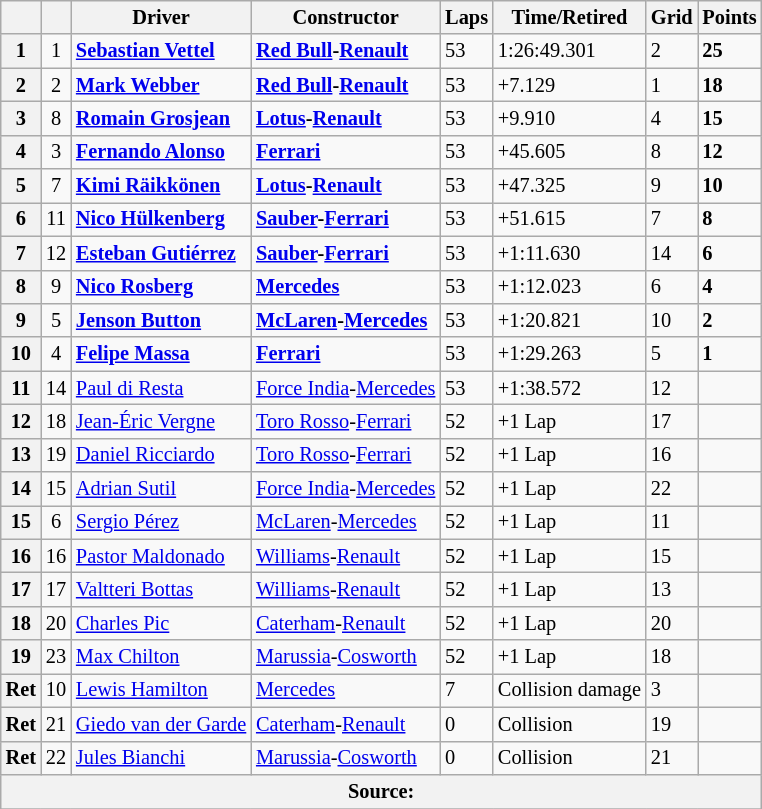<table class="wikitable" style="font-size: 85%">
<tr>
<th></th>
<th></th>
<th>Driver</th>
<th>Constructor</th>
<th>Laps</th>
<th>Time/Retired</th>
<th>Grid</th>
<th>Points</th>
</tr>
<tr>
<th>1</th>
<td align="center">1</td>
<td><strong> <a href='#'>Sebastian Vettel</a></strong></td>
<td><strong><a href='#'>Red Bull</a>-<a href='#'>Renault</a></strong></td>
<td>53</td>
<td>1:26:49.301</td>
<td>2</td>
<td><strong>25</strong></td>
</tr>
<tr>
<th>2</th>
<td align="center">2</td>
<td><strong> <a href='#'>Mark Webber</a></strong></td>
<td><strong><a href='#'>Red Bull</a>-<a href='#'>Renault</a></strong></td>
<td>53</td>
<td>+7.129</td>
<td>1</td>
<td><strong>18</strong></td>
</tr>
<tr>
<th>3</th>
<td align="center">8</td>
<td><strong> <a href='#'>Romain Grosjean</a></strong></td>
<td><strong><a href='#'>Lotus</a>-<a href='#'>Renault</a></strong></td>
<td>53</td>
<td>+9.910</td>
<td>4</td>
<td><strong>15</strong></td>
</tr>
<tr>
<th>4</th>
<td align="center">3</td>
<td><strong> <a href='#'>Fernando Alonso</a></strong></td>
<td><strong><a href='#'>Ferrari</a></strong></td>
<td>53</td>
<td>+45.605</td>
<td>8</td>
<td><strong>12</strong></td>
</tr>
<tr>
<th>5</th>
<td align="center">7</td>
<td><strong> <a href='#'>Kimi Räikkönen</a></strong></td>
<td><strong><a href='#'>Lotus</a>-<a href='#'>Renault</a></strong></td>
<td>53</td>
<td>+47.325</td>
<td>9</td>
<td><strong>10</strong></td>
</tr>
<tr>
<th>6</th>
<td align="center">11</td>
<td><strong> <a href='#'>Nico Hülkenberg</a></strong></td>
<td><strong><a href='#'>Sauber</a>-<a href='#'>Ferrari</a></strong></td>
<td>53</td>
<td>+51.615</td>
<td>7</td>
<td><strong>8</strong></td>
</tr>
<tr>
<th>7</th>
<td align="center">12</td>
<td><strong> <a href='#'>Esteban Gutiérrez</a></strong></td>
<td><strong><a href='#'>Sauber</a>-<a href='#'>Ferrari</a></strong></td>
<td>53</td>
<td>+1:11.630</td>
<td>14</td>
<td><strong>6</strong></td>
</tr>
<tr>
<th>8</th>
<td align="center">9</td>
<td><strong> <a href='#'>Nico Rosberg</a></strong></td>
<td><strong><a href='#'>Mercedes</a></strong></td>
<td>53</td>
<td>+1:12.023</td>
<td>6</td>
<td><strong>4</strong></td>
</tr>
<tr>
<th>9</th>
<td align="center">5</td>
<td><strong> <a href='#'>Jenson Button</a></strong></td>
<td><strong><a href='#'>McLaren</a>-<a href='#'>Mercedes</a></strong></td>
<td>53</td>
<td>+1:20.821</td>
<td>10</td>
<td><strong>2</strong></td>
</tr>
<tr>
<th>10</th>
<td align="center">4</td>
<td><strong> <a href='#'>Felipe Massa</a></strong></td>
<td><strong><a href='#'>Ferrari</a></strong></td>
<td>53</td>
<td>+1:29.263</td>
<td>5</td>
<td><strong>1</strong></td>
</tr>
<tr>
<th>11</th>
<td align="center">14</td>
<td> <a href='#'>Paul di Resta</a></td>
<td><a href='#'>Force India</a>-<a href='#'>Mercedes</a></td>
<td>53</td>
<td>+1:38.572</td>
<td>12</td>
<td></td>
</tr>
<tr>
<th>12</th>
<td align="center">18</td>
<td> <a href='#'>Jean-Éric Vergne</a></td>
<td><a href='#'>Toro Rosso</a>-<a href='#'>Ferrari</a></td>
<td>52</td>
<td>+1 Lap</td>
<td>17</td>
<td></td>
</tr>
<tr>
<th>13</th>
<td align="center">19</td>
<td> <a href='#'>Daniel Ricciardo</a></td>
<td><a href='#'>Toro Rosso</a>-<a href='#'>Ferrari</a></td>
<td>52</td>
<td>+1 Lap</td>
<td>16</td>
<td></td>
</tr>
<tr>
<th>14</th>
<td align="center">15</td>
<td> <a href='#'>Adrian Sutil</a></td>
<td><a href='#'>Force India</a>-<a href='#'>Mercedes</a></td>
<td>52</td>
<td>+1 Lap</td>
<td>22</td>
<td></td>
</tr>
<tr>
<th>15</th>
<td align="center">6</td>
<td> <a href='#'>Sergio Pérez</a></td>
<td><a href='#'>McLaren</a>-<a href='#'>Mercedes</a></td>
<td>52</td>
<td>+1 Lap</td>
<td>11</td>
<td></td>
</tr>
<tr>
<th>16</th>
<td align="center">16</td>
<td> <a href='#'>Pastor Maldonado</a></td>
<td><a href='#'>Williams</a>-<a href='#'>Renault</a></td>
<td>52</td>
<td>+1 Lap</td>
<td>15</td>
<td></td>
</tr>
<tr>
<th>17</th>
<td align="center">17</td>
<td> <a href='#'>Valtteri Bottas</a></td>
<td><a href='#'>Williams</a>-<a href='#'>Renault</a></td>
<td>52</td>
<td>+1 Lap</td>
<td>13</td>
<td></td>
</tr>
<tr>
<th>18</th>
<td align="center">20</td>
<td> <a href='#'>Charles Pic</a></td>
<td><a href='#'>Caterham</a>-<a href='#'>Renault</a></td>
<td>52</td>
<td>+1 Lap</td>
<td>20</td>
<td></td>
</tr>
<tr>
<th>19</th>
<td align="center">23</td>
<td> <a href='#'>Max Chilton</a></td>
<td><a href='#'>Marussia</a>-<a href='#'>Cosworth</a></td>
<td>52</td>
<td>+1 Lap</td>
<td>18</td>
<td></td>
</tr>
<tr>
<th>Ret</th>
<td align="center">10</td>
<td> <a href='#'>Lewis Hamilton</a></td>
<td><a href='#'>Mercedes</a></td>
<td>7</td>
<td>Collision damage</td>
<td>3</td>
<td align="center"></td>
</tr>
<tr>
<th>Ret</th>
<td align="center">21</td>
<td> <a href='#'>Giedo van der Garde</a></td>
<td><a href='#'>Caterham</a>-<a href='#'>Renault</a></td>
<td>0</td>
<td>Collision</td>
<td>19</td>
<td></td>
</tr>
<tr>
<th>Ret</th>
<td align="center">22</td>
<td> <a href='#'>Jules Bianchi</a></td>
<td><a href='#'>Marussia</a>-<a href='#'>Cosworth</a></td>
<td>0</td>
<td>Collision</td>
<td>21</td>
<td></td>
</tr>
<tr>
<th colspan=8>Source:</th>
</tr>
<tr>
</tr>
</table>
